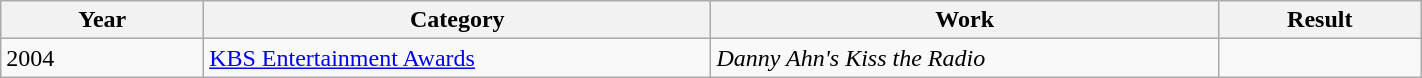<table | width="75%" class="wikitable sortable">
<tr>
<th width="10%">Year</th>
<th width="25%">Category</th>
<th width="25%">Work</th>
<th width="10%">Result</th>
</tr>
<tr>
<td>2004</td>
<td><a href='#'>KBS Entertainment Awards</a></td>
<td><em>Danny Ahn's Kiss the Radio</em></td>
<td></td>
</tr>
</table>
